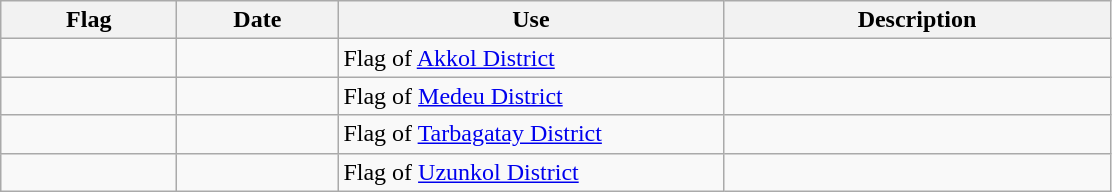<table class="wikitable">
<tr>
<th width="110">Flag</th>
<th width="100">Date</th>
<th width="250">Use</th>
<th width="250">Description</th>
</tr>
<tr>
<td></td>
<td></td>
<td>Flag of <a href='#'>Akkol District</a></td>
<td></td>
</tr>
<tr>
<td></td>
<td></td>
<td>Flag of <a href='#'>Medeu District</a></td>
<td></td>
</tr>
<tr>
<td></td>
<td></td>
<td>Flag of <a href='#'>Tarbagatay District</a></td>
<td></td>
</tr>
<tr>
<td></td>
<td></td>
<td>Flag of <a href='#'>Uzunkol District</a></td>
<td></td>
</tr>
</table>
